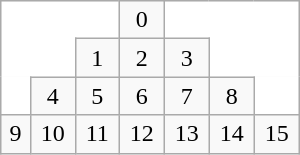<table class="wikitable floatleft" style="width:200px;text-align:center">
<tr>
<td colspan="3" style="border:none;background-color:white"></td>
<td>0</td>
<td colspan="3" style="border:none;background-color:white"></td>
</tr>
<tr>
<td colspan="2" style="border:none;background-color:white"></td>
<td>1</td>
<td>2</td>
<td>3</td>
<td colspan="2" style="border:none;background-color:white"></td>
</tr>
<tr>
<td style="border:none;background-color:white"></td>
<td>4</td>
<td>5</td>
<td>6</td>
<td>7</td>
<td>8</td>
<td style="border:none;background-color:white"></td>
</tr>
<tr>
<td>9</td>
<td>10</td>
<td>11</td>
<td>12</td>
<td>13</td>
<td>14</td>
<td>15</td>
</tr>
</table>
